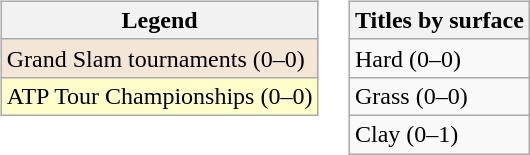<table>
<tr valign=top>
<td><br><table class=wikitable>
<tr>
<th>Legend</th>
</tr>
<tr>
<td style="background:#f3e6d7;">Grand Slam tournaments (0–0)</td>
</tr>
<tr>
<td style="background:#ffc;">ATP Tour Championships (0–0)</td>
</tr>
</table>
</td>
<td><br><table class=wikitable>
<tr>
<th>Titles by surface</th>
</tr>
<tr>
<td>Hard (0–0)</td>
</tr>
<tr>
<td>Grass (0–0)</td>
</tr>
<tr>
<td>Clay (0–1)</td>
</tr>
</table>
</td>
</tr>
</table>
